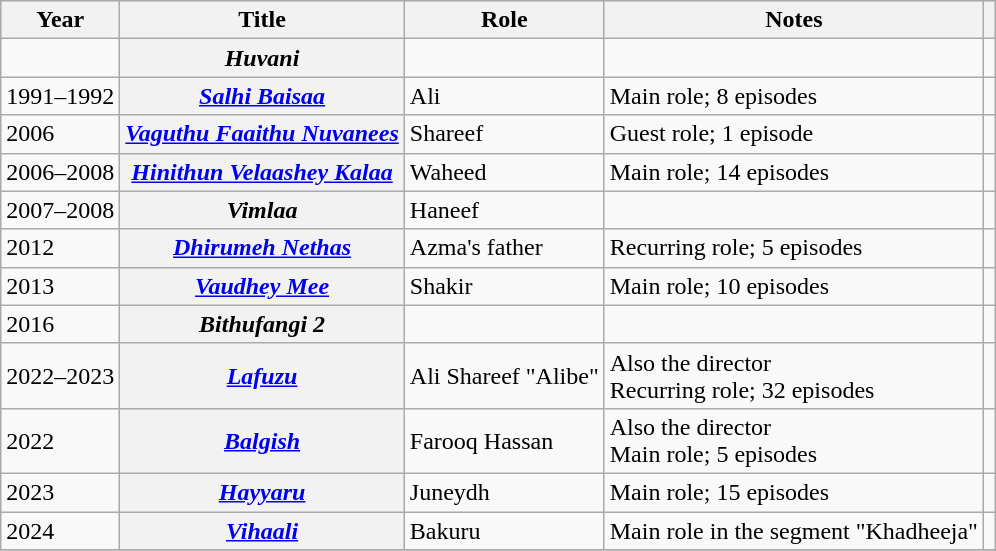<table class="wikitable sortable plainrowheaders">
<tr style="background:#ccc; text-align:center;">
<th scope="col">Year</th>
<th scope="col">Title</th>
<th scope="col">Role</th>
<th scope="col">Notes</th>
<th scope="col" class="unsortable"></th>
</tr>
<tr>
<td></td>
<th scope="row"><em>Huvani</em></th>
<td></td>
<td></td>
<td></td>
</tr>
<tr>
<td>1991–1992</td>
<th scope="row"><em><a href='#'>Salhi Baisaa</a></em></th>
<td>Ali</td>
<td>Main role; 8 episodes</td>
<td style="text-align: center;"></td>
</tr>
<tr>
<td>2006</td>
<th scope="row"><em><a href='#'>Vaguthu Faaithu Nuvanees</a></em></th>
<td>Shareef</td>
<td>Guest role; 1 episode</td>
<td style="text-align: center;"></td>
</tr>
<tr>
<td>2006–2008</td>
<th scope="row"><em><a href='#'>Hinithun Velaashey Kalaa</a></em></th>
<td>Waheed</td>
<td>Main role; 14 episodes</td>
<td style="text-align: center;"></td>
</tr>
<tr>
<td>2007–2008</td>
<th scope="row"><em>Vimlaa</em></th>
<td>Haneef</td>
<td></td>
<td></td>
</tr>
<tr>
<td>2012</td>
<th scope="row"><em><a href='#'>Dhirumeh Nethas</a></em></th>
<td>Azma's father</td>
<td>Recurring role; 5 episodes</td>
<td style="text-align: center;"></td>
</tr>
<tr>
<td>2013</td>
<th scope="row"><em><a href='#'>Vaudhey Mee</a></em></th>
<td>Shakir</td>
<td>Main role; 10 episodes</td>
<td style="text-align: center;"></td>
</tr>
<tr>
<td>2016</td>
<th scope="row"><em>Bithufangi 2</em></th>
<td></td>
<td></td>
<td></td>
</tr>
<tr>
<td>2022–2023</td>
<th scope="row"><em><a href='#'>Lafuzu</a></em></th>
<td>Ali Shareef "Alibe"</td>
<td>Also the director<br>Recurring role; 32 episodes</td>
<td style="text-align: center;"></td>
</tr>
<tr>
<td>2022</td>
<th scope="row"><em><a href='#'>Balgish</a></em></th>
<td>Farooq Hassan</td>
<td>Also the director<br>Main role; 5 episodes</td>
<td style="text-align: center;"></td>
</tr>
<tr>
<td>2023</td>
<th scope="row"><em><a href='#'>Hayyaru</a></em></th>
<td>Juneydh</td>
<td>Main role; 15 episodes</td>
<td style="text-align:center;"></td>
</tr>
<tr>
<td>2024</td>
<th scope="row"><em><a href='#'>Vihaali</a></em></th>
<td>Bakuru</td>
<td>Main role in the segment "Khadheeja"</td>
<td style="text-align: center;"></td>
</tr>
<tr>
</tr>
</table>
